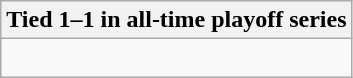<table class="wikitable collapsible collapsed">
<tr>
<th>Tied 1–1 in all-time playoff series</th>
</tr>
<tr>
<td><br>
</td>
</tr>
</table>
